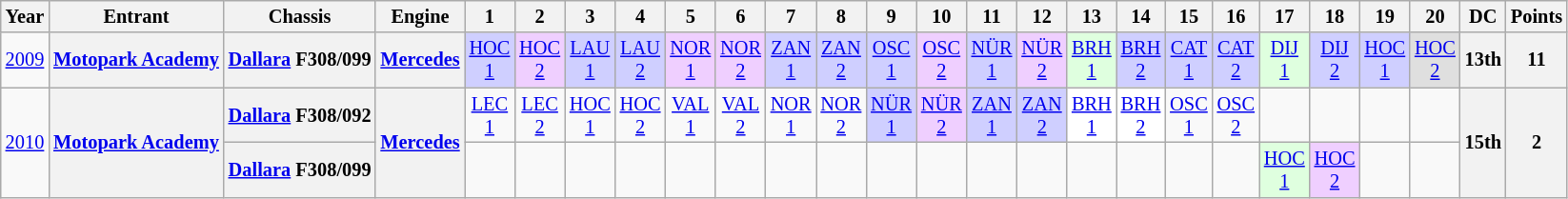<table class="wikitable" style="text-align:center; font-size:85%">
<tr>
<th>Year</th>
<th>Entrant</th>
<th>Chassis</th>
<th>Engine</th>
<th>1</th>
<th>2</th>
<th>3</th>
<th>4</th>
<th>5</th>
<th>6</th>
<th>7</th>
<th>8</th>
<th>9</th>
<th>10</th>
<th>11</th>
<th>12</th>
<th>13</th>
<th>14</th>
<th>15</th>
<th>16</th>
<th>17</th>
<th>18</th>
<th>19</th>
<th>20</th>
<th>DC</th>
<th>Points</th>
</tr>
<tr>
<td><a href='#'>2009</a></td>
<th nowrap><a href='#'>Motopark Academy</a></th>
<th nowrap><a href='#'>Dallara</a> F308/099</th>
<th><a href='#'>Mercedes</a></th>
<td style="background:#CFCFFF;"><a href='#'>HOC<br>1</a><br></td>
<td style="background:#EFCFFF;"><a href='#'>HOC<br>2</a><br></td>
<td style="background:#CFCFFF;"><a href='#'>LAU<br>1</a><br></td>
<td style="background:#CFCFFF;"><a href='#'>LAU<br>2</a><br></td>
<td style="background:#EFCFFF;"><a href='#'>NOR<br>1</a><br></td>
<td style="background:#EFCFFF;"><a href='#'>NOR<br>2</a><br></td>
<td style="background:#CFCFFF;"><a href='#'>ZAN<br>1</a><br></td>
<td style="background:#CFCFFF;"><a href='#'>ZAN<br>2</a><br></td>
<td style="background:#CFCFFF;"><a href='#'>OSC<br>1</a><br></td>
<td style="background:#EFCFFF;"><a href='#'>OSC<br>2</a><br></td>
<td style="background:#CFCFFF;"><a href='#'>NÜR<br>1</a><br></td>
<td style="background:#EFCFFF;"><a href='#'>NÜR<br>2</a><br></td>
<td style="background:#DFFFDF;"><a href='#'>BRH<br>1</a><br></td>
<td style="background:#CFCFFF;"><a href='#'>BRH<br>2</a><br></td>
<td style="background:#CFCFFF;"><a href='#'>CAT<br>1</a><br></td>
<td style="background:#CFCFFF;"><a href='#'>CAT<br>2</a><br></td>
<td style="background:#DFFFDF;"><a href='#'>DIJ<br>1</a><br></td>
<td style="background:#CFCFFF;"><a href='#'>DIJ<br>2</a><br></td>
<td style="background:#CFCFFF;"><a href='#'>HOC<br>1</a><br></td>
<td style="background:#DFDFDF;"><a href='#'>HOC<br>2</a><br></td>
<th>13th</th>
<th>11</th>
</tr>
<tr>
<td rowspan=2><a href='#'>2010</a></td>
<th rowspan=2 nowrap><a href='#'>Motopark Academy</a></th>
<th nowrap><a href='#'>Dallara</a> F308/092</th>
<th rowspan=2><a href='#'>Mercedes</a></th>
<td><a href='#'>LEC<br>1</a></td>
<td><a href='#'>LEC<br>2</a></td>
<td><a href='#'>HOC<br>1</a></td>
<td><a href='#'>HOC<br>2</a></td>
<td><a href='#'>VAL<br>1</a></td>
<td><a href='#'>VAL<br>2</a></td>
<td><a href='#'>NOR<br>1</a></td>
<td><a href='#'>NOR<br>2</a></td>
<td style="background:#CFCFFF;"><a href='#'>NÜR<br>1</a><br></td>
<td style="background:#EFCFFF;"><a href='#'>NÜR<br>2</a><br></td>
<td style="background:#CFCFFF;"><a href='#'>ZAN<br>1</a><br></td>
<td style="background:#CFCFFF;"><a href='#'>ZAN<br>2</a><br></td>
<td style="background:#FFFFFF;"><a href='#'>BRH<br>1</a><br></td>
<td style="background:#FFFFFF;"><a href='#'>BRH<br>2</a><br></td>
<td><a href='#'>OSC<br>1</a></td>
<td><a href='#'>OSC<br>2</a></td>
<td></td>
<td></td>
<td></td>
<td></td>
<th rowspan=2>15th</th>
<th rowspan=2>2</th>
</tr>
<tr>
<th nowrap><a href='#'>Dallara</a> F308/099</th>
<td></td>
<td></td>
<td></td>
<td></td>
<td></td>
<td></td>
<td></td>
<td></td>
<td></td>
<td></td>
<td></td>
<td></td>
<td></td>
<td></td>
<td></td>
<td></td>
<td style="background:#DFFFDF;"><a href='#'>HOC<br>1</a><br></td>
<td style="background:#EFCFFF;"><a href='#'>HOC<br>2</a><br></td>
<td></td>
<td></td>
</tr>
</table>
